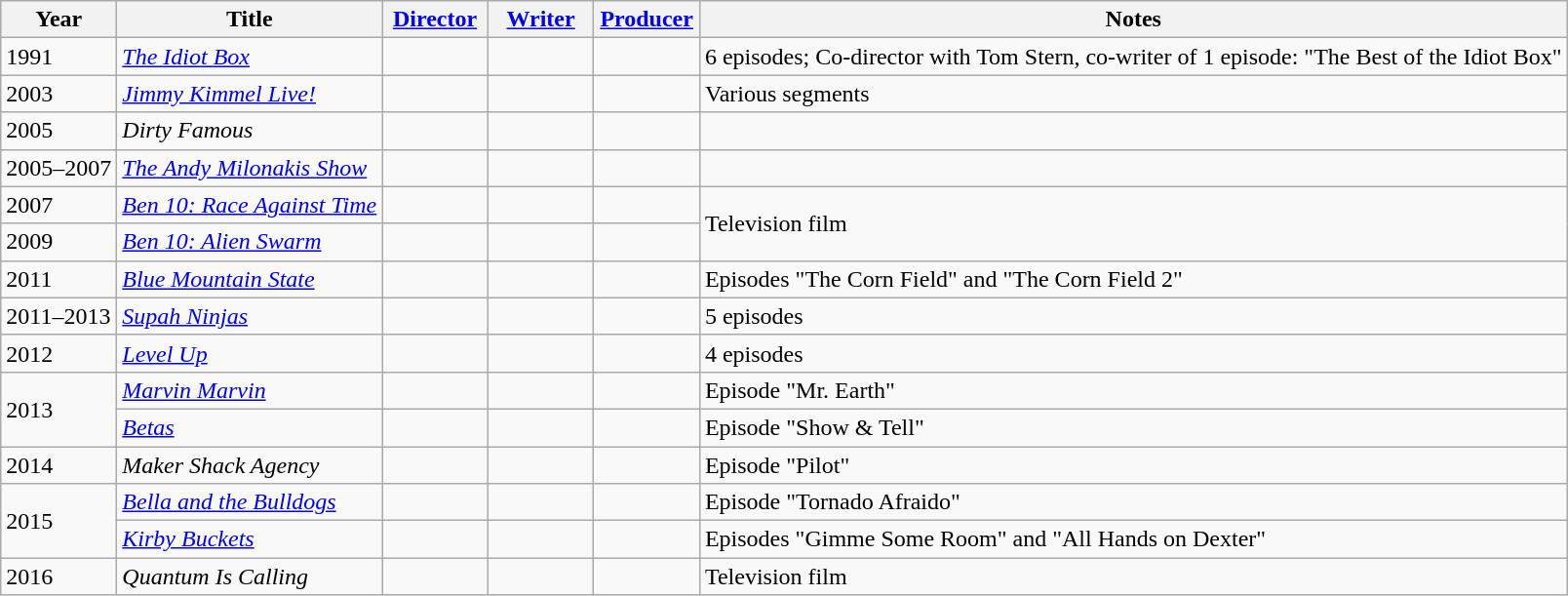<table class="wikitable sortable">
<tr>
<th>Year</th>
<th>Title</th>
<th width="65"><a href='#'>Director</a></th>
<th width="65"><a href='#'>Writer</a></th>
<th width="65"><a href='#'>Producer</a></th>
<th>Notes</th>
</tr>
<tr>
<td>1991</td>
<td><em><a href='#'>The Idiot Box</a></em></td>
<td></td>
<td></td>
<td></td>
<td>6 episodes; Co-director with Tom Stern, co-writer of 1 episode: "The Best of the Idiot Box"</td>
</tr>
<tr>
<td>2003</td>
<td><em><a href='#'>Jimmy Kimmel Live!</a></em></td>
<td></td>
<td></td>
<td></td>
<td>Various segments</td>
</tr>
<tr>
<td>2005</td>
<td><em>Dirty Famous</em></td>
<td></td>
<td></td>
<td></td>
<td></td>
</tr>
<tr>
<td>2005–2007</td>
<td><em><a href='#'>The Andy Milonakis Show</a></em></td>
<td></td>
<td></td>
<td></td>
<td></td>
</tr>
<tr>
<td>2007</td>
<td><em><a href='#'>Ben 10: Race Against Time</a></em></td>
<td></td>
<td></td>
<td></td>
<td rowspan="2">Television film</td>
</tr>
<tr>
<td>2009</td>
<td><em><a href='#'>Ben 10: Alien Swarm</a></em></td>
<td></td>
<td></td>
<td></td>
</tr>
<tr>
<td>2011</td>
<td><em><a href='#'>Blue Mountain State</a></em></td>
<td></td>
<td></td>
<td></td>
<td>Episodes "The Corn Field" and "The Corn Field 2"</td>
</tr>
<tr>
<td>2011–2013</td>
<td><em><a href='#'>Supah Ninjas</a></em></td>
<td></td>
<td></td>
<td></td>
<td>5 episodes</td>
</tr>
<tr>
<td>2012</td>
<td><em><a href='#'>Level Up</a></em></td>
<td></td>
<td></td>
<td></td>
<td>4 episodes</td>
</tr>
<tr>
<td rowspan="2">2013</td>
<td><em><a href='#'>Marvin Marvin</a></em></td>
<td></td>
<td></td>
<td></td>
<td>Episode "Mr. Earth"</td>
</tr>
<tr>
<td><em><a href='#'>Betas</a></em></td>
<td></td>
<td></td>
<td></td>
<td>Episode "Show & Tell"</td>
</tr>
<tr>
<td>2014</td>
<td><em>Maker Shack Agency</em></td>
<td></td>
<td></td>
<td></td>
<td>Episode "Pilot"</td>
</tr>
<tr>
<td rowspan="2">2015</td>
<td><em><a href='#'>Bella and the Bulldogs</a></em></td>
<td></td>
<td></td>
<td></td>
<td>Episode "Tornado Afraido"</td>
</tr>
<tr>
<td><em><a href='#'>Kirby Buckets</a></em></td>
<td></td>
<td></td>
<td></td>
<td>Episodes "Gimme Some Room" and "All Hands on Dexter"</td>
</tr>
<tr>
<td>2016</td>
<td><em>Quantum Is Calling</em></td>
<td></td>
<td></td>
<td></td>
<td>Television film</td>
</tr>
</table>
